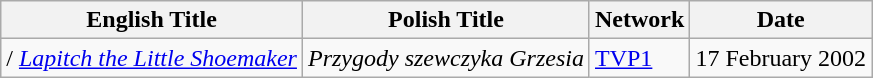<table class="wikitable">
<tr>
<th>English Title</th>
<th>Polish Title</th>
<th>Network</th>
<th>Date</th>
</tr>
<tr>
<td>/ <em><a href='#'>Lapitch the Little Shoemaker</a></em></td>
<td><em>Przygody szewczyka Grzesia</em></td>
<td><a href='#'>TVP1</a></td>
<td>17 February 2002</td>
</tr>
</table>
